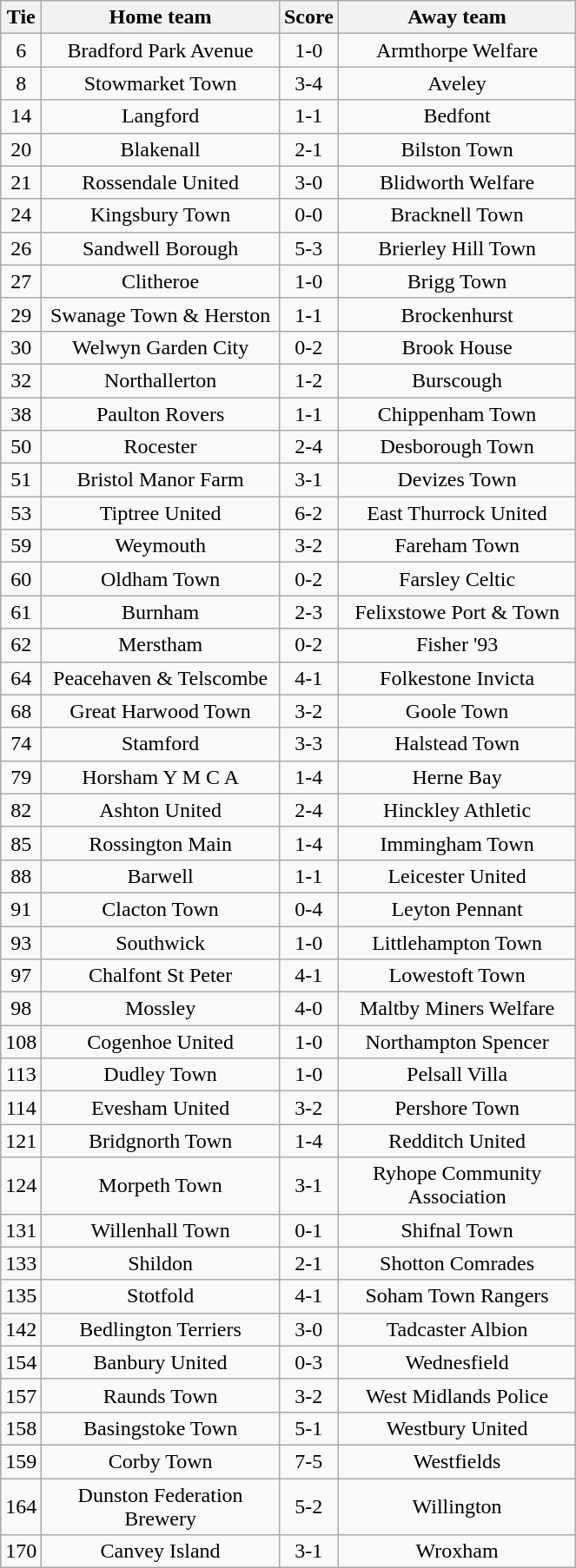<table class="wikitable" style="text-align:center;">
<tr>
<th width=20>Tie</th>
<th width=175>Home team</th>
<th width=20>Score</th>
<th width=175>Away team</th>
</tr>
<tr>
<td>6</td>
<td>Bradford Park Avenue</td>
<td>1-0</td>
<td>Armthorpe Welfare</td>
</tr>
<tr>
<td>8</td>
<td>Stowmarket Town</td>
<td>3-4</td>
<td>Aveley</td>
</tr>
<tr>
<td>14</td>
<td>Langford</td>
<td>1-1</td>
<td>Bedfont</td>
</tr>
<tr>
<td>20</td>
<td>Blakenall</td>
<td>2-1</td>
<td>Bilston Town</td>
</tr>
<tr>
<td>21</td>
<td>Rossendale United</td>
<td>3-0</td>
<td>Blidworth Welfare</td>
</tr>
<tr>
<td>24</td>
<td>Kingsbury Town</td>
<td>0-0</td>
<td>Bracknell Town</td>
</tr>
<tr>
<td>26</td>
<td>Sandwell Borough</td>
<td>5-3</td>
<td>Brierley Hill Town</td>
</tr>
<tr>
<td>27</td>
<td>Clitheroe</td>
<td>1-0</td>
<td>Brigg Town</td>
</tr>
<tr>
<td>29</td>
<td>Swanage Town & Herston</td>
<td>1-1</td>
<td>Brockenhurst</td>
</tr>
<tr>
<td>30</td>
<td>Welwyn Garden City</td>
<td>0-2</td>
<td>Brook House</td>
</tr>
<tr>
<td>32</td>
<td>Northallerton</td>
<td>1-2</td>
<td>Burscough</td>
</tr>
<tr>
<td>38</td>
<td>Paulton Rovers</td>
<td>1-1</td>
<td>Chippenham Town</td>
</tr>
<tr>
<td>50</td>
<td>Rocester</td>
<td>2-4</td>
<td>Desborough Town</td>
</tr>
<tr>
<td>51</td>
<td>Bristol Manor Farm</td>
<td>3-1</td>
<td>Devizes Town</td>
</tr>
<tr>
<td>53</td>
<td>Tiptree United</td>
<td>6-2</td>
<td>East Thurrock United</td>
</tr>
<tr>
<td>59</td>
<td>Weymouth</td>
<td>3-2</td>
<td>Fareham Town</td>
</tr>
<tr>
<td>60</td>
<td>Oldham Town</td>
<td>0-2</td>
<td>Farsley Celtic</td>
</tr>
<tr>
<td>61</td>
<td>Burnham</td>
<td>2-3</td>
<td>Felixstowe Port & Town</td>
</tr>
<tr>
<td>62</td>
<td>Merstham</td>
<td>0-2</td>
<td>Fisher '93</td>
</tr>
<tr>
<td>64</td>
<td>Peacehaven & Telscombe</td>
<td>4-1</td>
<td>Folkestone Invicta</td>
</tr>
<tr>
<td>68</td>
<td>Great Harwood Town</td>
<td>3-2</td>
<td>Goole Town</td>
</tr>
<tr>
<td>74</td>
<td>Stamford</td>
<td>3-3</td>
<td>Halstead Town</td>
</tr>
<tr>
<td>79</td>
<td>Horsham Y M C A</td>
<td>1-4</td>
<td>Herne Bay</td>
</tr>
<tr>
<td>82</td>
<td>Ashton United</td>
<td>2-4</td>
<td>Hinckley Athletic</td>
</tr>
<tr>
<td>85</td>
<td>Rossington Main</td>
<td>1-4</td>
<td>Immingham Town</td>
</tr>
<tr>
<td>88</td>
<td>Barwell</td>
<td>1-1</td>
<td>Leicester United</td>
</tr>
<tr>
<td>91</td>
<td>Clacton Town</td>
<td>0-4</td>
<td>Leyton Pennant</td>
</tr>
<tr>
<td>93</td>
<td>Southwick</td>
<td>1-0</td>
<td>Littlehampton Town</td>
</tr>
<tr>
<td>97</td>
<td>Chalfont St Peter</td>
<td>4-1</td>
<td>Lowestoft Town</td>
</tr>
<tr>
<td>98</td>
<td>Mossley</td>
<td>4-0</td>
<td>Maltby Miners Welfare</td>
</tr>
<tr>
<td>108</td>
<td>Cogenhoe United</td>
<td>1-0</td>
<td>Northampton Spencer</td>
</tr>
<tr>
<td>113</td>
<td>Dudley Town</td>
<td>1-0</td>
<td>Pelsall Villa</td>
</tr>
<tr>
<td>114</td>
<td>Evesham United</td>
<td>3-2</td>
<td>Pershore Town</td>
</tr>
<tr>
<td>121</td>
<td>Bridgnorth Town</td>
<td>1-4</td>
<td>Redditch United</td>
</tr>
<tr>
<td>124</td>
<td>Morpeth Town</td>
<td>3-1</td>
<td>Ryhope Community Association</td>
</tr>
<tr>
<td>131</td>
<td>Willenhall Town</td>
<td>0-1</td>
<td>Shifnal Town</td>
</tr>
<tr>
<td>133</td>
<td>Shildon</td>
<td>2-1</td>
<td>Shotton Comrades</td>
</tr>
<tr>
<td>135</td>
<td>Stotfold</td>
<td>4-1</td>
<td>Soham Town Rangers</td>
</tr>
<tr>
<td>142</td>
<td>Bedlington Terriers</td>
<td>3-0</td>
<td>Tadcaster Albion</td>
</tr>
<tr>
<td>154</td>
<td>Banbury United</td>
<td>0-3</td>
<td>Wednesfield</td>
</tr>
<tr>
<td>157</td>
<td>Raunds Town</td>
<td>3-2</td>
<td>West Midlands Police</td>
</tr>
<tr>
<td>158</td>
<td>Basingstoke Town</td>
<td>5-1</td>
<td>Westbury United</td>
</tr>
<tr>
<td>159</td>
<td>Corby Town</td>
<td>7-5</td>
<td>Westfields</td>
</tr>
<tr>
<td>164</td>
<td>Dunston Federation Brewery</td>
<td>5-2</td>
<td>Willington</td>
</tr>
<tr>
<td>170</td>
<td>Canvey Island</td>
<td>3-1</td>
<td>Wroxham</td>
</tr>
</table>
